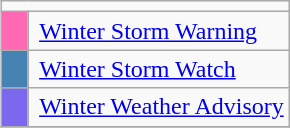<table class="wikitable"  style="float:right; margin:1em; margin-top:0;">
<tr>
<td colspan="6" style="text-align:center;"></td>
</tr>
<tr>
<td style="width:10px; height:10px; background:#ff69b4;"></td>
<td> <a href='#'>Winter Storm Warning</a></td>
</tr>
<tr>
<td style="width:10px; height:10px; background:#4682b4;"></td>
<td> <a href='#'>Winter Storm Watch</a></td>
</tr>
<tr>
<td style="width:10px; height:10px; background:#7b68ee;"></td>
<td> <a href='#'>Winter Weather Advisory</a></td>
</tr>
<tr>
</tr>
</table>
